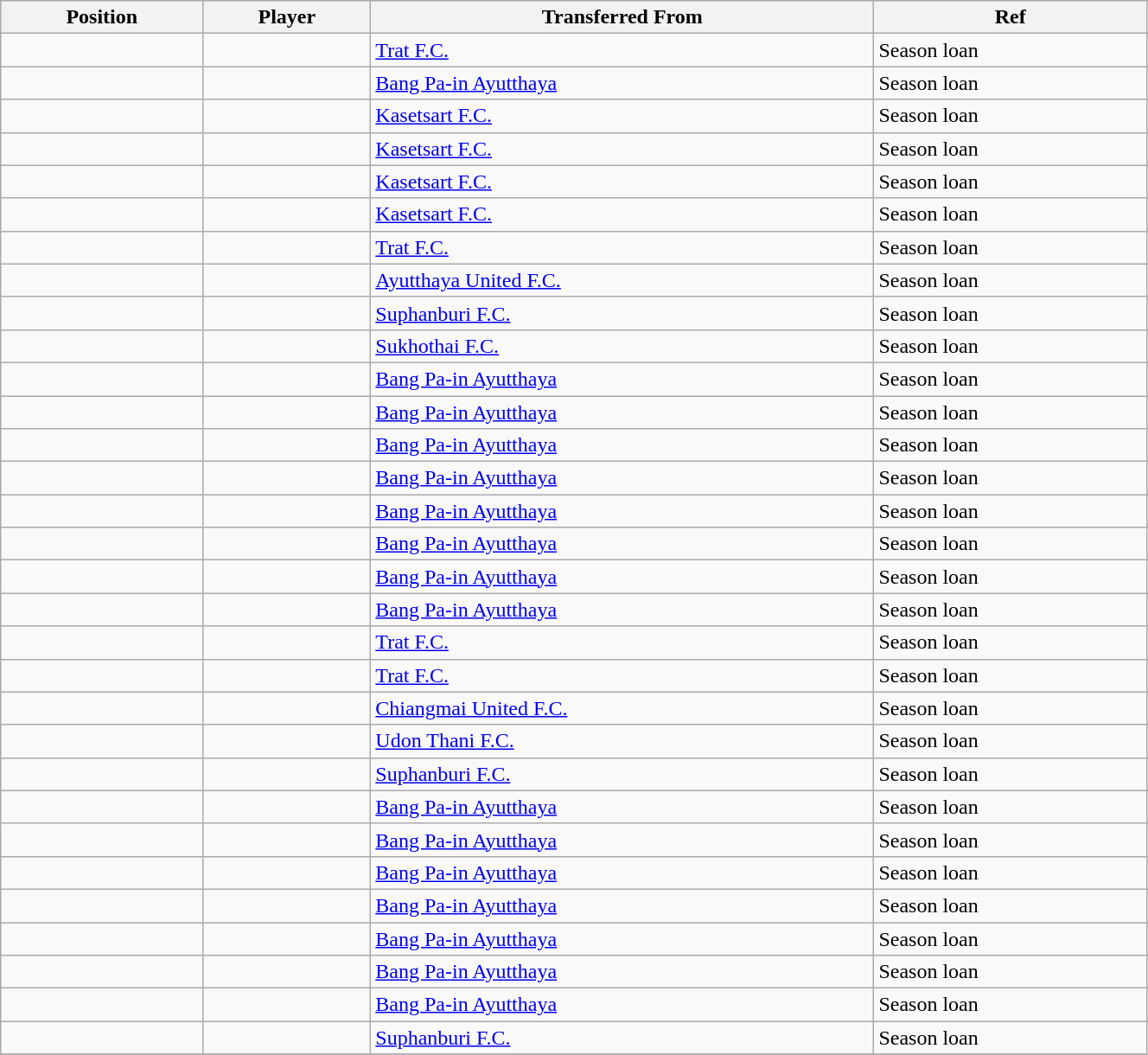<table class="wikitable sortable" style="width:70%; text-align:center; font-size:100%; text-align:left;">
<tr>
<th><strong>Position</strong></th>
<th><strong>Player</strong></th>
<th><strong>Transferred From</strong></th>
<th><strong>Ref</strong></th>
</tr>
<tr>
<td></td>
<td></td>
<td> <a href='#'>Trat F.C.</a></td>
<td>Season loan</td>
</tr>
<tr>
<td></td>
<td></td>
<td> <a href='#'>Bang Pa-in Ayutthaya</a></td>
<td>Season loan</td>
</tr>
<tr>
<td></td>
<td></td>
<td> <a href='#'>Kasetsart F.C.</a></td>
<td>Season loan</td>
</tr>
<tr>
<td></td>
<td></td>
<td> <a href='#'>Kasetsart F.C.</a></td>
<td>Season loan</td>
</tr>
<tr>
<td></td>
<td></td>
<td> <a href='#'>Kasetsart F.C.</a></td>
<td>Season loan</td>
</tr>
<tr>
<td></td>
<td></td>
<td> <a href='#'>Kasetsart F.C.</a></td>
<td>Season loan</td>
</tr>
<tr>
<td></td>
<td></td>
<td> <a href='#'>Trat F.C.</a></td>
<td>Season loan</td>
</tr>
<tr>
<td></td>
<td></td>
<td> <a href='#'>Ayutthaya United F.C.</a></td>
<td>Season loan</td>
</tr>
<tr>
<td></td>
<td></td>
<td> <a href='#'>Suphanburi F.C.</a></td>
<td>Season loan</td>
</tr>
<tr>
<td></td>
<td></td>
<td> <a href='#'>Sukhothai F.C.</a></td>
<td>Season loan</td>
</tr>
<tr>
<td></td>
<td></td>
<td> <a href='#'>Bang Pa-in Ayutthaya</a></td>
<td>Season loan</td>
</tr>
<tr>
<td></td>
<td></td>
<td> <a href='#'>Bang Pa-in Ayutthaya</a></td>
<td>Season loan</td>
</tr>
<tr>
<td></td>
<td></td>
<td> <a href='#'>Bang Pa-in Ayutthaya</a></td>
<td>Season loan</td>
</tr>
<tr>
<td></td>
<td></td>
<td> <a href='#'>Bang Pa-in Ayutthaya</a></td>
<td>Season loan</td>
</tr>
<tr>
<td></td>
<td></td>
<td> <a href='#'>Bang Pa-in Ayutthaya</a></td>
<td>Season loan</td>
</tr>
<tr>
<td></td>
<td></td>
<td> <a href='#'>Bang Pa-in Ayutthaya</a></td>
<td>Season loan</td>
</tr>
<tr>
<td></td>
<td></td>
<td> <a href='#'>Bang Pa-in Ayutthaya</a></td>
<td>Season loan</td>
</tr>
<tr>
<td></td>
<td></td>
<td> <a href='#'>Bang Pa-in Ayutthaya</a></td>
<td>Season loan</td>
</tr>
<tr>
<td></td>
<td></td>
<td> <a href='#'>Trat F.C.</a></td>
<td>Season loan</td>
</tr>
<tr>
<td></td>
<td></td>
<td> <a href='#'>Trat F.C.</a></td>
<td>Season loan</td>
</tr>
<tr>
<td></td>
<td></td>
<td> <a href='#'>Chiangmai United F.C.</a></td>
<td>Season loan</td>
</tr>
<tr>
<td></td>
<td></td>
<td> <a href='#'>Udon Thani F.C.</a></td>
<td>Season loan</td>
</tr>
<tr>
<td></td>
<td></td>
<td> <a href='#'>Suphanburi F.C.</a></td>
<td>Season loan</td>
</tr>
<tr>
<td></td>
<td></td>
<td> <a href='#'>Bang Pa-in Ayutthaya</a></td>
<td>Season loan</td>
</tr>
<tr>
<td></td>
<td></td>
<td> <a href='#'>Bang Pa-in Ayutthaya</a></td>
<td>Season loan</td>
</tr>
<tr>
<td></td>
<td></td>
<td> <a href='#'>Bang Pa-in Ayutthaya</a></td>
<td>Season loan</td>
</tr>
<tr>
<td></td>
<td></td>
<td> <a href='#'>Bang Pa-in Ayutthaya</a></td>
<td>Season loan</td>
</tr>
<tr>
<td></td>
<td></td>
<td> <a href='#'>Bang Pa-in Ayutthaya</a></td>
<td>Season loan</td>
</tr>
<tr>
<td></td>
<td></td>
<td> <a href='#'>Bang Pa-in Ayutthaya</a></td>
<td>Season loan</td>
</tr>
<tr>
<td></td>
<td></td>
<td> <a href='#'>Bang Pa-in Ayutthaya</a></td>
<td>Season loan</td>
</tr>
<tr>
<td></td>
<td></td>
<td> <a href='#'>Suphanburi F.C.</a></td>
<td>Season loan</td>
</tr>
<tr>
</tr>
</table>
